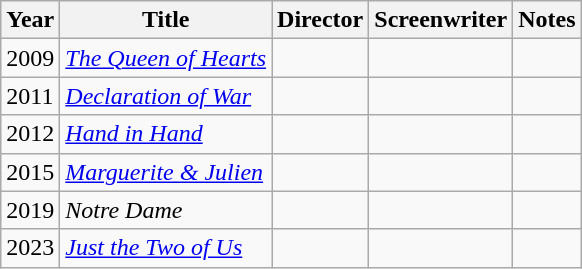<table class="wikitable">
<tr>
<th>Year</th>
<th>Title</th>
<th>Director</th>
<th>Screenwriter</th>
<th>Notes</th>
</tr>
<tr>
<td>2009</td>
<td><em><a href='#'>The Queen of Hearts</a></em></td>
<td></td>
<td></td>
<td></td>
</tr>
<tr>
<td>2011</td>
<td><em><a href='#'>Declaration of War</a></em></td>
<td></td>
<td></td>
<td></td>
</tr>
<tr>
<td>2012</td>
<td><em><a href='#'>Hand in Hand</a></em></td>
<td></td>
<td></td>
<td></td>
</tr>
<tr>
<td>2015</td>
<td><em><a href='#'>Marguerite & Julien</a></em></td>
<td></td>
<td></td>
<td></td>
</tr>
<tr>
<td>2019</td>
<td><em>Notre Dame</em></td>
<td></td>
<td></td>
<td></td>
</tr>
<tr>
<td>2023</td>
<td><em><a href='#'>Just the Two of Us</a></em></td>
<td></td>
<td></td>
<td></td>
</tr>
</table>
